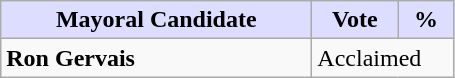<table class="wikitable">
<tr>
<th style="background:#ddf; width:200px;">Mayoral Candidate</th>
<th style="background:#ddf; width:50px;">Vote</th>
<th style="background:#ddf; width:30px;">%</th>
</tr>
<tr>
<td><strong>Ron Gervais</strong></td>
<td colspan="2">Acclaimed</td>
</tr>
</table>
